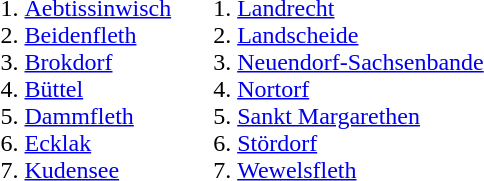<table>
<tr>
<td valign=top><br><ol><li><a href='#'>Aebtissinwisch</a></li><li><a href='#'>Beidenfleth</a></li><li><a href='#'>Brokdorf</a></li><li><a href='#'>Büttel</a></li><li><a href='#'>Dammfleth</a></li><li><a href='#'>Ecklak</a></li><li><a href='#'>Kudensee</a></li></ol></td>
<td valign=top><br><ol>
<li><a href='#'>Landrecht</a> 
<li><a href='#'>Landscheide</a> 
<li><a href='#'>Neuendorf-Sachsenbande</a>
<li><a href='#'>Nortorf</a>
<li><a href='#'>Sankt Margarethen</a> 
<li><a href='#'>Stördorf</a> 
<li><a href='#'>Wewelsfleth</a>
</ol></td>
</tr>
</table>
